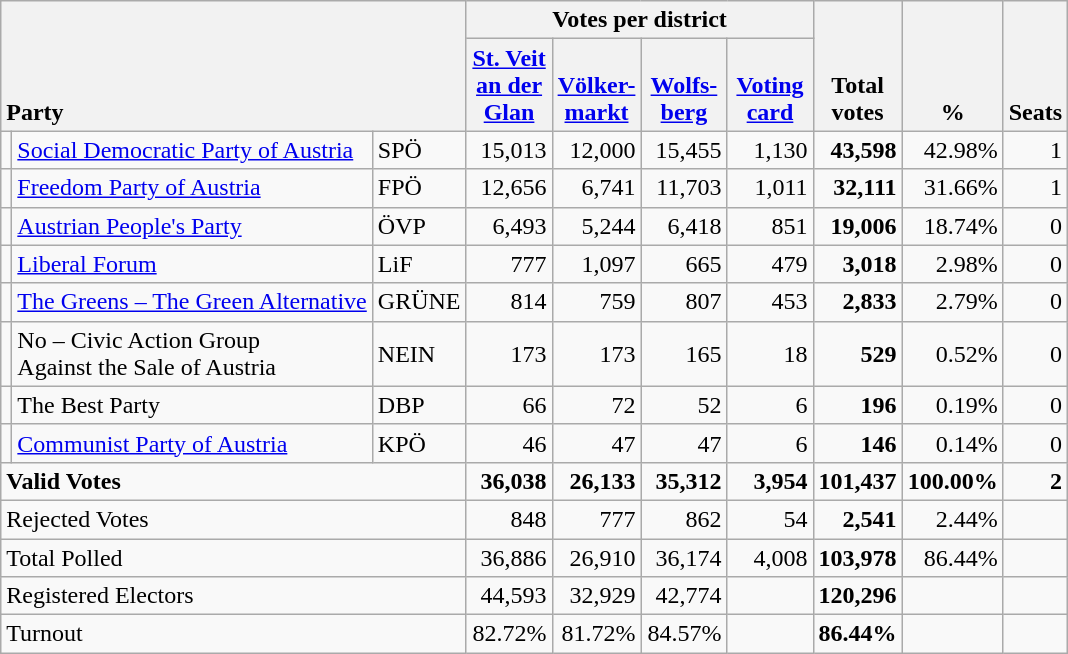<table class="wikitable" border="1" style="text-align:right;">
<tr>
<th style="text-align:left;" valign=bottom rowspan=2 colspan=3>Party</th>
<th colspan=4>Votes per district</th>
<th align=center valign=bottom rowspan=2 width="50">Total<br>votes</th>
<th align=center valign=bottom rowspan=2 width="50">%</th>
<th align=center valign=bottom rowspan=2>Seats</th>
</tr>
<tr>
<th align=center valign=bottom width="50"><a href='#'>St. Veit<br>an der<br>Glan</a></th>
<th align=center valign=bottom width="50"><a href='#'>Völker-<br>markt</a></th>
<th align=center valign=bottom width="50"><a href='#'>Wolfs-<br>berg</a></th>
<th align=center valign=bottom width="50"><a href='#'>Voting<br>card</a></th>
</tr>
<tr>
<td></td>
<td align=left><a href='#'>Social Democratic Party of Austria</a></td>
<td align=left>SPÖ</td>
<td>15,013</td>
<td>12,000</td>
<td>15,455</td>
<td>1,130</td>
<td><strong>43,598</strong></td>
<td>42.98%</td>
<td>1</td>
</tr>
<tr>
<td></td>
<td align=left><a href='#'>Freedom Party of Austria</a></td>
<td align=left>FPÖ</td>
<td>12,656</td>
<td>6,741</td>
<td>11,703</td>
<td>1,011</td>
<td><strong>32,111</strong></td>
<td>31.66%</td>
<td>1</td>
</tr>
<tr>
<td></td>
<td align=left><a href='#'>Austrian People's Party</a></td>
<td align=left>ÖVP</td>
<td>6,493</td>
<td>5,244</td>
<td>6,418</td>
<td>851</td>
<td><strong>19,006</strong></td>
<td>18.74%</td>
<td>0</td>
</tr>
<tr>
<td></td>
<td align=left><a href='#'>Liberal Forum</a></td>
<td align=left>LiF</td>
<td>777</td>
<td>1,097</td>
<td>665</td>
<td>479</td>
<td><strong>3,018</strong></td>
<td>2.98%</td>
<td>0</td>
</tr>
<tr>
<td></td>
<td align=left style="white-space: nowrap;"><a href='#'>The Greens – The Green Alternative</a></td>
<td align=left>GRÜNE</td>
<td>814</td>
<td>759</td>
<td>807</td>
<td>453</td>
<td><strong>2,833</strong></td>
<td>2.79%</td>
<td>0</td>
</tr>
<tr>
<td></td>
<td align=left>No – Civic Action Group<br>Against the Sale of Austria</td>
<td align=left>NEIN</td>
<td>173</td>
<td>173</td>
<td>165</td>
<td>18</td>
<td><strong>529</strong></td>
<td>0.52%</td>
<td>0</td>
</tr>
<tr>
<td></td>
<td align=left>The Best Party</td>
<td align=left>DBP</td>
<td>66</td>
<td>72</td>
<td>52</td>
<td>6</td>
<td><strong>196</strong></td>
<td>0.19%</td>
<td>0</td>
</tr>
<tr>
<td></td>
<td align=left><a href='#'>Communist Party of Austria</a></td>
<td align=left>KPÖ</td>
<td>46</td>
<td>47</td>
<td>47</td>
<td>6</td>
<td><strong>146</strong></td>
<td>0.14%</td>
<td>0</td>
</tr>
<tr style="font-weight:bold">
<td align=left colspan=3>Valid Votes</td>
<td>36,038</td>
<td>26,133</td>
<td>35,312</td>
<td>3,954</td>
<td>101,437</td>
<td>100.00%</td>
<td>2</td>
</tr>
<tr>
<td align=left colspan=3>Rejected Votes</td>
<td>848</td>
<td>777</td>
<td>862</td>
<td>54</td>
<td><strong>2,541</strong></td>
<td>2.44%</td>
<td></td>
</tr>
<tr>
<td align=left colspan=3>Total Polled</td>
<td>36,886</td>
<td>26,910</td>
<td>36,174</td>
<td>4,008</td>
<td><strong>103,978</strong></td>
<td>86.44%</td>
<td></td>
</tr>
<tr>
<td align=left colspan=3>Registered Electors</td>
<td>44,593</td>
<td>32,929</td>
<td>42,774</td>
<td></td>
<td><strong>120,296</strong></td>
<td></td>
<td></td>
</tr>
<tr>
<td align=left colspan=3>Turnout</td>
<td>82.72%</td>
<td>81.72%</td>
<td>84.57%</td>
<td></td>
<td><strong>86.44%</strong></td>
<td></td>
<td></td>
</tr>
</table>
